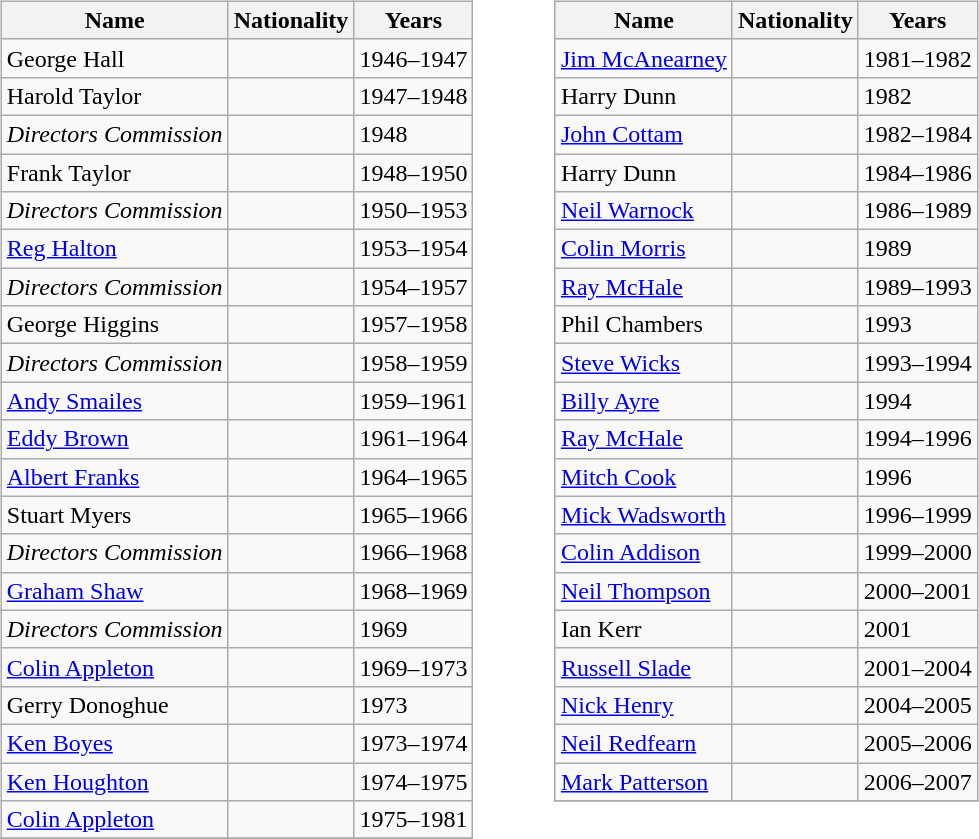<table>
<tr>
<td width="10"> </td>
<td valign="top"><br><table class="wikitable" style="text-align: center">
<tr>
<th rowspan="1">Name</th>
<th rowspan="1">Nationality</th>
<th rowspan="1">Years</th>
</tr>
<tr>
<td align=left>George Hall</td>
<td></td>
<td align=left>1946–1947</td>
</tr>
<tr>
<td align=left>Harold Taylor</td>
<td></td>
<td align=left>1947–1948</td>
</tr>
<tr>
<td align=left><em>Directors Commission</em></td>
<td></td>
<td align=left>1948</td>
</tr>
<tr>
<td align=left>Frank Taylor</td>
<td></td>
<td align=left>1948–1950</td>
</tr>
<tr>
<td align=left><em>Directors Commission</em></td>
<td></td>
<td align=left>1950–1953</td>
</tr>
<tr>
<td align=left><a href='#'>Reg Halton</a></td>
<td></td>
<td align=left>1953–1954</td>
</tr>
<tr>
<td align=left><em>Directors Commission</em></td>
<td></td>
<td align=left>1954–1957</td>
</tr>
<tr>
<td align=left>George Higgins</td>
<td></td>
<td align=left>1957–1958</td>
</tr>
<tr>
<td align=left><em>Directors Commission</em></td>
<td></td>
<td align=left>1958–1959</td>
</tr>
<tr>
<td align=left><a href='#'>Andy Smailes</a></td>
<td></td>
<td align=left>1959–1961</td>
</tr>
<tr>
<td align=left><a href='#'>Eddy Brown</a></td>
<td></td>
<td align=left>1961–1964</td>
</tr>
<tr>
<td align=left><a href='#'>Albert Franks</a></td>
<td></td>
<td align=left>1964–1965</td>
</tr>
<tr>
<td align=left>Stuart Myers</td>
<td></td>
<td align=left>1965–1966</td>
</tr>
<tr>
<td align=left><em>Directors Commission</em></td>
<td></td>
<td align=left>1966–1968</td>
</tr>
<tr>
<td align=left><a href='#'>Graham Shaw</a></td>
<td></td>
<td align=left>1968–1969</td>
</tr>
<tr>
<td align=left><em>Directors Commission</em></td>
<td></td>
<td align=left>1969</td>
</tr>
<tr>
<td align=left><a href='#'>Colin Appleton</a></td>
<td></td>
<td align=left>1969–1973</td>
</tr>
<tr>
<td align=left>Gerry Donoghue</td>
<td></td>
<td align=left>1973</td>
</tr>
<tr>
<td align=left><a href='#'>Ken Boyes</a></td>
<td></td>
<td align=left>1973–1974</td>
</tr>
<tr>
<td align=left><a href='#'>Ken Houghton</a></td>
<td></td>
<td align=left>1974–1975</td>
</tr>
<tr>
<td align=left><a href='#'>Colin Appleton</a></td>
<td></td>
<td align=left>1975–1981</td>
</tr>
<tr>
</tr>
</table>
</td>
<td width="30"> </td>
<td valign="top"><br><table class="wikitable" style="text-align: center">
<tr>
<th rowspan="1">Name</th>
<th rowspan="1">Nationality</th>
<th rowspan="1">Years</th>
</tr>
<tr>
<td align=left><a href='#'>Jim McAnearney</a></td>
<td></td>
<td align=left>1981–1982</td>
</tr>
<tr>
<td align=left>Harry Dunn</td>
<td></td>
<td align=left>1982</td>
</tr>
<tr>
<td align=left><a href='#'>John Cottam</a></td>
<td></td>
<td align=left>1982–1984</td>
</tr>
<tr>
<td align=left>Harry Dunn</td>
<td></td>
<td align=left>1984–1986</td>
</tr>
<tr>
<td align=left><a href='#'>Neil Warnock</a></td>
<td></td>
<td align=left>1986–1989</td>
</tr>
<tr>
<td align=left><a href='#'>Colin Morris</a></td>
<td></td>
<td align=left>1989</td>
</tr>
<tr>
<td align=left><a href='#'>Ray McHale</a></td>
<td></td>
<td align=left>1989–1993</td>
</tr>
<tr>
<td align=left>Phil Chambers</td>
<td></td>
<td align=left>1993</td>
</tr>
<tr>
<td align=left><a href='#'>Steve Wicks</a></td>
<td></td>
<td align=left>1993–1994</td>
</tr>
<tr>
<td align=left><a href='#'>Billy Ayre</a></td>
<td></td>
<td align=left>1994</td>
</tr>
<tr>
<td align=left><a href='#'>Ray McHale</a></td>
<td></td>
<td align=left>1994–1996</td>
</tr>
<tr>
<td align=left><a href='#'>Mitch Cook</a></td>
<td></td>
<td align=left>1996</td>
</tr>
<tr>
<td align=left><a href='#'>Mick Wadsworth</a></td>
<td></td>
<td align=left>1996–1999</td>
</tr>
<tr>
<td align=left><a href='#'>Colin Addison</a></td>
<td></td>
<td align=left>1999–2000</td>
</tr>
<tr>
<td align=left><a href='#'>Neil Thompson</a></td>
<td></td>
<td align=left>2000–2001</td>
</tr>
<tr>
<td align=left>Ian Kerr</td>
<td></td>
<td align=left>2001</td>
</tr>
<tr>
<td align=left><a href='#'>Russell Slade</a></td>
<td></td>
<td align=left>2001–2004</td>
</tr>
<tr>
<td align=left><a href='#'>Nick Henry</a></td>
<td></td>
<td align=left>2004–2005</td>
</tr>
<tr>
<td align=left><a href='#'>Neil Redfearn</a></td>
<td></td>
<td align=left>2005–2006</td>
</tr>
<tr>
<td align=left><a href='#'>Mark Patterson</a></td>
<td></td>
<td align=left>2006–2007</td>
</tr>
<tr>
</tr>
</table>
</td>
</tr>
</table>
